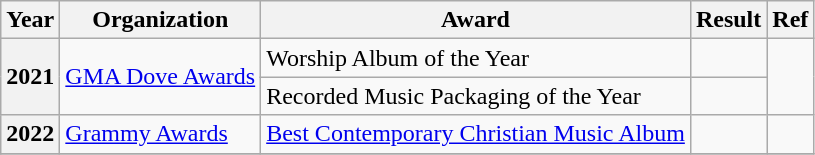<table class="wikitable plainrowheaders">
<tr>
<th>Year</th>
<th>Organization</th>
<th>Award</th>
<th>Result</th>
<th>Ref</th>
</tr>
<tr>
<th scope="row" rowspan="2">2021</th>
<td rowspan="2"><a href='#'>GMA Dove Awards</a></td>
<td>Worship Album of the Year</td>
<td></td>
<td rowspan="2"></td>
</tr>
<tr>
<td>Recorded Music Packaging of the Year</td>
<td></td>
</tr>
<tr>
<th scope="row">2022</th>
<td><a href='#'>Grammy Awards</a></td>
<td><a href='#'>Best Contemporary Christian Music Album</a></td>
<td></td>
<td></td>
</tr>
<tr>
</tr>
</table>
